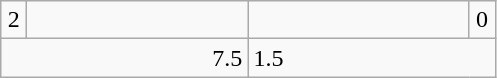<table class="wikitable">
<tr>
<td align=center width=10>2</td>
<td align=center width=140></td>
<td align=center width=140></td>
<td align=center width=10>0</td>
</tr>
<tr>
<td colspan=2 align=right>7.5</td>
<td colspan=2>1.5</td>
</tr>
</table>
